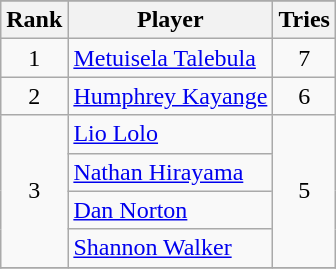<table class="wikitable sortable">
<tr>
</tr>
<tr>
<th>Rank</th>
<th>Player</th>
<th>Tries</th>
</tr>
<tr>
<td align=center>1</td>
<td> <a href='#'>Metuisela Talebula</a></td>
<td align=center>7</td>
</tr>
<tr>
<td align=center>2</td>
<td> <a href='#'>Humphrey Kayange</a></td>
<td align=center>6</td>
</tr>
<tr>
<td align=center rowspan=4>3</td>
<td> <a href='#'>Lio Lolo</a></td>
<td align=center rowspan=4>5</td>
</tr>
<tr>
<td> <a href='#'>Nathan Hirayama</a></td>
</tr>
<tr>
<td> <a href='#'>Dan Norton</a></td>
</tr>
<tr>
<td> <a href='#'>Shannon Walker</a></td>
</tr>
<tr>
</tr>
</table>
